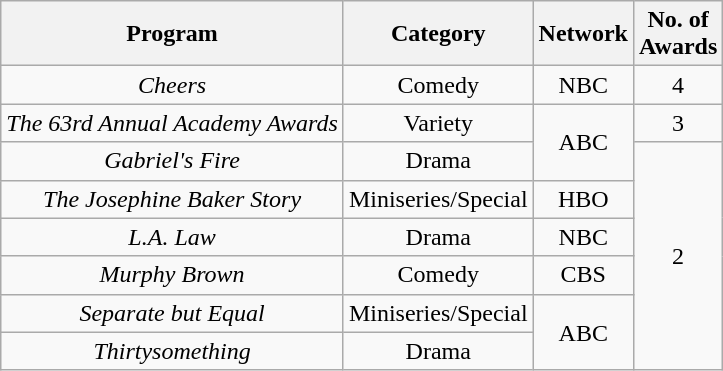<table class="wikitable">
<tr>
<th>Program</th>
<th>Category</th>
<th>Network</th>
<th>No. of<br>Awards</th>
</tr>
<tr style="text-align:center">
<td><em>Cheers</em></td>
<td>Comedy</td>
<td>NBC</td>
<td>4</td>
</tr>
<tr style="text-align:center">
<td><em>The 63rd Annual Academy Awards</em></td>
<td>Variety</td>
<td rowspan="2">ABC</td>
<td>3</td>
</tr>
<tr style="text-align:center">
<td><em>Gabriel's Fire</em></td>
<td>Drama</td>
<td rowspan="6">2</td>
</tr>
<tr style="text-align:center">
<td><em>The Josephine Baker Story</em></td>
<td>Miniseries/Special</td>
<td>HBO</td>
</tr>
<tr style="text-align:center">
<td><em>L.A. Law</em></td>
<td>Drama</td>
<td>NBC</td>
</tr>
<tr style="text-align:center">
<td><em>Murphy Brown</em></td>
<td>Comedy</td>
<td>CBS</td>
</tr>
<tr style="text-align:center">
<td><em>Separate but Equal</em></td>
<td>Miniseries/Special</td>
<td rowspan="2">ABC</td>
</tr>
<tr style="text-align:center">
<td><em>Thirtysomething</em></td>
<td>Drama</td>
</tr>
</table>
